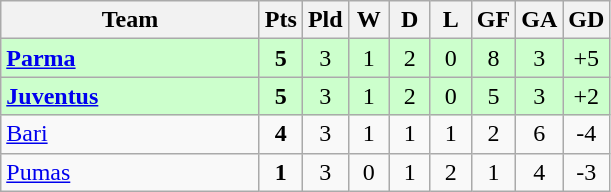<table class=wikitable style="text-align:center">
<tr>
<th width=165>Team</th>
<th width=20>Pts</th>
<th width=20>Pld</th>
<th width=20>W</th>
<th width=20>D</th>
<th width=20>L</th>
<th width=20>GF</th>
<th width=20>GA</th>
<th width=20>GD</th>
</tr>
<tr style="background:#ccffcc">
<td style="text-align:left"><strong> <a href='#'>Parma</a></strong></td>
<td><strong>5</strong></td>
<td>3</td>
<td>1</td>
<td>2</td>
<td>0</td>
<td>8</td>
<td>3</td>
<td>+5</td>
</tr>
<tr style="background:#ccffcc">
<td style="text-align:left"><strong> <a href='#'>Juventus</a></strong></td>
<td><strong>5</strong></td>
<td>3</td>
<td>1</td>
<td>2</td>
<td>0</td>
<td>5</td>
<td>3</td>
<td>+2</td>
</tr>
<tr>
<td style="text-align:left"> <a href='#'>Bari</a></td>
<td><strong>4</strong></td>
<td>3</td>
<td>1</td>
<td>1</td>
<td>1</td>
<td>2</td>
<td>6</td>
<td>-4</td>
</tr>
<tr>
<td style="text-align:left"> <a href='#'>Pumas</a></td>
<td><strong>1</strong></td>
<td>3</td>
<td>0</td>
<td>1</td>
<td>2</td>
<td>1</td>
<td>4</td>
<td>-3</td>
</tr>
</table>
